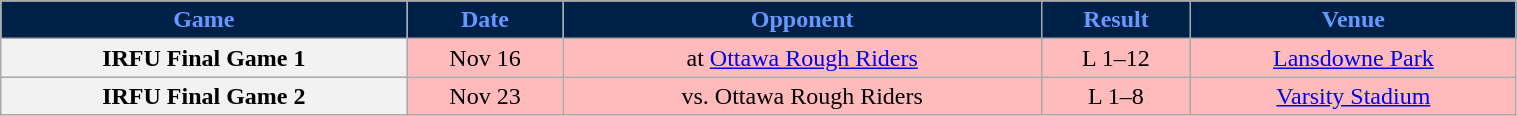<table class="wikitable" width="80%">
<tr align="center"  style="background:#002147;color:#6699FF;">
<td><strong>Game</strong></td>
<td><strong>Date</strong></td>
<td><strong>Opponent</strong></td>
<td><strong>Result</strong></td>
<td><strong>Venue</strong></td>
</tr>
<tr align="center" bgcolor="#ffbbbb">
<th>IRFU Final Game 1</th>
<td>Nov 16</td>
<td>at <a href='#'>Ottawa Rough Riders</a></td>
<td>L 1–12</td>
<td><a href='#'>Lansdowne Park</a></td>
</tr>
<tr align="center" bgcolor="#ffbbbb">
<th>IRFU Final Game 2</th>
<td>Nov 23</td>
<td>vs. Ottawa Rough Riders</td>
<td>L 1–8</td>
<td><a href='#'>Varsity Stadium</a></td>
</tr>
</table>
